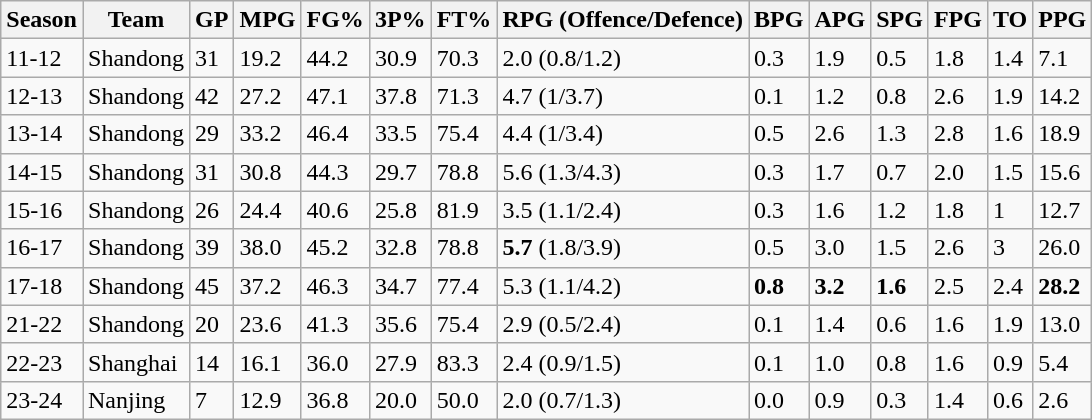<table class="wikitable">
<tr>
<th>Season</th>
<th>Team</th>
<th>GP</th>
<th>MPG</th>
<th>FG%</th>
<th>3P%</th>
<th>FT%</th>
<th>RPG  (Offence/Defence)</th>
<th>BPG</th>
<th>APG</th>
<th>SPG</th>
<th>FPG</th>
<th>TO</th>
<th>PPG</th>
</tr>
<tr>
<td>11-12</td>
<td>Shandong</td>
<td>31</td>
<td>19.2</td>
<td>44.2</td>
<td>30.9</td>
<td>70.3</td>
<td>2.0 (0.8/1.2)</td>
<td>0.3</td>
<td>1.9</td>
<td>0.5</td>
<td>1.8</td>
<td>1.4</td>
<td>7.1</td>
</tr>
<tr>
<td>12-13</td>
<td>Shandong</td>
<td>42</td>
<td>27.2</td>
<td>47.1</td>
<td>37.8</td>
<td>71.3</td>
<td>4.7 (1/3.7)</td>
<td>0.1</td>
<td>1.2</td>
<td>0.8</td>
<td>2.6</td>
<td>1.9</td>
<td>14.2</td>
</tr>
<tr>
<td>13-14</td>
<td>Shandong</td>
<td>29</td>
<td>33.2</td>
<td>46.4</td>
<td>33.5</td>
<td>75.4</td>
<td>4.4 (1/3.4)</td>
<td>0.5</td>
<td>2.6</td>
<td>1.3</td>
<td>2.8</td>
<td>1.6</td>
<td>18.9</td>
</tr>
<tr>
<td>14-15</td>
<td>Shandong</td>
<td>31</td>
<td>30.8</td>
<td>44.3</td>
<td>29.7</td>
<td>78.8</td>
<td>5.6 (1.3/4.3)</td>
<td>0.3</td>
<td>1.7</td>
<td>0.7</td>
<td>2.0</td>
<td>1.5</td>
<td>15.6</td>
</tr>
<tr>
<td>15-16</td>
<td>Shandong</td>
<td>26</td>
<td>24.4</td>
<td>40.6</td>
<td>25.8</td>
<td>81.9</td>
<td>3.5 (1.1/2.4)</td>
<td>0.3</td>
<td>1.6</td>
<td>1.2</td>
<td>1.8</td>
<td>1</td>
<td>12.7</td>
</tr>
<tr>
<td>16-17</td>
<td>Shandong</td>
<td>39</td>
<td>38.0</td>
<td>45.2</td>
<td>32.8</td>
<td>78.8</td>
<td><strong>5.7</strong> (1.8/3.9)</td>
<td>0.5</td>
<td>3.0</td>
<td>1.5</td>
<td>2.6</td>
<td>3</td>
<td>26.0</td>
</tr>
<tr>
<td>17-18</td>
<td>Shandong</td>
<td>45</td>
<td>37.2</td>
<td>46.3</td>
<td>34.7</td>
<td>77.4</td>
<td>5.3 (1.1/4.2)</td>
<td><strong>0.8</strong></td>
<td><strong>3.2</strong></td>
<td><strong>1.6</strong></td>
<td>2.5</td>
<td>2.4</td>
<td><strong>28.2</strong></td>
</tr>
<tr>
<td>21-22</td>
<td>Shandong</td>
<td>20</td>
<td>23.6</td>
<td>41.3</td>
<td>35.6</td>
<td>75.4</td>
<td>2.9 (0.5/2.4)</td>
<td>0.1</td>
<td>1.4</td>
<td>0.6</td>
<td>1.6</td>
<td>1.9</td>
<td>13.0</td>
</tr>
<tr>
<td>22-23</td>
<td>Shanghai</td>
<td>14</td>
<td>16.1</td>
<td>36.0</td>
<td>27.9</td>
<td>83.3</td>
<td>2.4 (0.9/1.5)</td>
<td>0.1</td>
<td>1.0</td>
<td>0.8</td>
<td>1.6</td>
<td>0.9</td>
<td>5.4</td>
</tr>
<tr>
<td>23-24</td>
<td>Nanjing</td>
<td>7</td>
<td>12.9</td>
<td>36.8</td>
<td>20.0</td>
<td>50.0</td>
<td>2.0 (0.7/1.3)</td>
<td>0.0</td>
<td>0.9</td>
<td>0.3</td>
<td>1.4</td>
<td>0.6</td>
<td>2.6</td>
</tr>
</table>
